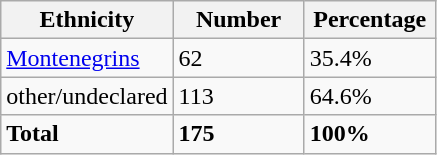<table class="wikitable">
<tr>
<th width="100px">Ethnicity</th>
<th width="80px">Number</th>
<th width="80px">Percentage</th>
</tr>
<tr>
<td><a href='#'>Montenegrins</a></td>
<td>62</td>
<td>35.4%</td>
</tr>
<tr>
<td>other/undeclared</td>
<td>113</td>
<td>64.6%</td>
</tr>
<tr>
<td><strong>Total</strong></td>
<td><strong>175</strong></td>
<td><strong>100%</strong></td>
</tr>
</table>
